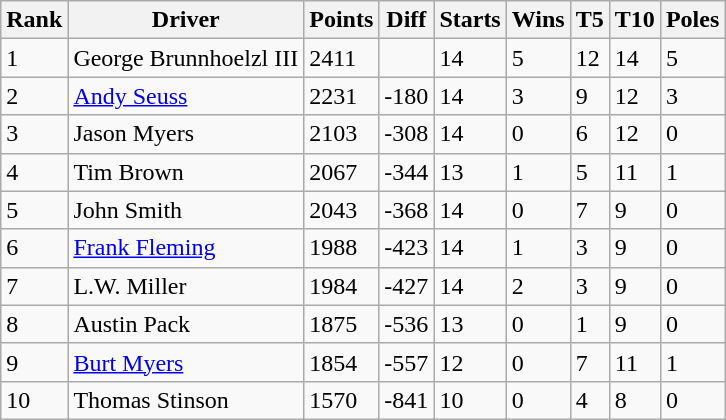<table class="wikitable">
<tr>
<th>Rank</th>
<th>Driver</th>
<th>Points</th>
<th>Diff</th>
<th>Starts</th>
<th>Wins</th>
<th>T5</th>
<th>T10</th>
<th>Poles</th>
</tr>
<tr>
<td>1</td>
<td>George Brunnhoelzl III</td>
<td>2411</td>
<td></td>
<td>14</td>
<td>5</td>
<td>12</td>
<td>14</td>
<td>5</td>
</tr>
<tr>
<td>2</td>
<td><a href='#'>Andy Seuss</a></td>
<td>2231</td>
<td>-180</td>
<td>14</td>
<td>3</td>
<td>9</td>
<td>12</td>
<td>3</td>
</tr>
<tr>
<td>3</td>
<td>Jason Myers</td>
<td>2103</td>
<td>-308</td>
<td>14</td>
<td>0</td>
<td>6</td>
<td>12</td>
<td>0</td>
</tr>
<tr>
<td>4</td>
<td>Tim Brown</td>
<td>2067</td>
<td>-344</td>
<td>13</td>
<td>1</td>
<td>5</td>
<td>11</td>
<td>1</td>
</tr>
<tr>
<td>5</td>
<td>John Smith</td>
<td>2043</td>
<td>-368</td>
<td>14</td>
<td>0</td>
<td>7</td>
<td>9</td>
<td>0</td>
</tr>
<tr>
<td>6</td>
<td><a href='#'>Frank Fleming</a></td>
<td>1988</td>
<td>-423</td>
<td>14</td>
<td>1</td>
<td>3</td>
<td>9</td>
<td>0</td>
</tr>
<tr>
<td>7</td>
<td>L.W. Miller</td>
<td>1984</td>
<td>-427</td>
<td>14</td>
<td>2</td>
<td>3</td>
<td>9</td>
<td>0</td>
</tr>
<tr>
<td>8</td>
<td>Austin Pack</td>
<td>1875</td>
<td>-536</td>
<td>13</td>
<td>0</td>
<td>1</td>
<td>9</td>
<td>0</td>
</tr>
<tr>
<td>9</td>
<td><a href='#'>Burt Myers</a></td>
<td>1854</td>
<td>-557</td>
<td>12</td>
<td>0</td>
<td>7</td>
<td>11</td>
<td>1</td>
</tr>
<tr>
<td>10</td>
<td>Thomas Stinson</td>
<td>1570</td>
<td>-841</td>
<td>10</td>
<td>0</td>
<td>4</td>
<td>8</td>
<td>0</td>
</tr>
</table>
